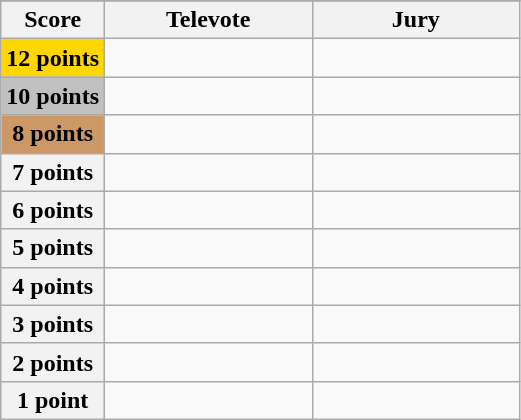<table class="wikitable">
<tr>
</tr>
<tr>
<th scope="col" width="20%">Score</th>
<th scope="col" width="40%">Televote</th>
<th scope="col" width="40%">Jury</th>
</tr>
<tr>
<th scope="row" style="background:gold">12 points</th>
<td></td>
<td></td>
</tr>
<tr>
<th scope="row" style="background:silver">10 points</th>
<td></td>
<td></td>
</tr>
<tr>
<th scope="row" style="background:#CC9966">8 points</th>
<td></td>
<td></td>
</tr>
<tr>
<th scope="row">7 points</th>
<td></td>
<td></td>
</tr>
<tr>
<th scope="row">6 points</th>
<td></td>
<td></td>
</tr>
<tr>
<th scope="row">5 points</th>
<td></td>
<td></td>
</tr>
<tr>
<th scope="row">4 points</th>
<td></td>
<td></td>
</tr>
<tr>
<th scope="row">3 points</th>
<td></td>
<td></td>
</tr>
<tr>
<th scope="row">2 points</th>
<td></td>
<td></td>
</tr>
<tr>
<th scope="row">1 point</th>
<td></td>
<td></td>
</tr>
</table>
